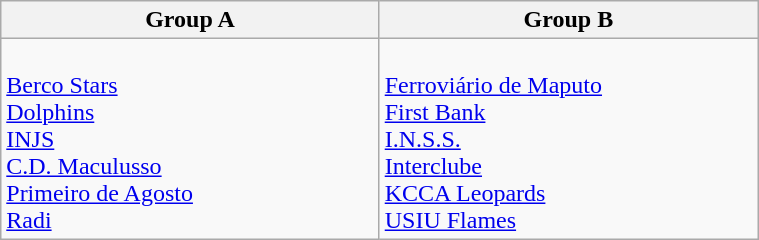<table class="wikitable" width=40%>
<tr>
<th width=25%>Group A</th>
<th width=25%>Group B</th>
</tr>
<tr>
<td><br> <a href='#'>Berco Stars</a><br>
 <a href='#'>Dolphins</a><br>
 <a href='#'>INJS</a><br>
 <a href='#'>C.D. Maculusso</a><br>
 <a href='#'>Primeiro de Agosto</a><br>
 <a href='#'>Radi</a></td>
<td><br> <a href='#'>Ferroviário de Maputo</a><br>
 <a href='#'>First Bank</a><br>
 <a href='#'>I.N.S.S.</a><br>
 <a href='#'>Interclube</a><br>
 <a href='#'>KCCA Leopards</a><br>
 <a href='#'>USIU Flames</a></td>
</tr>
</table>
